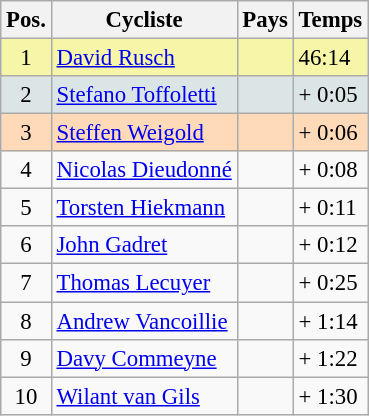<table class="wikitable" style="font-size:95%;">
<tr>
<th>Pos.</th>
<th>Cycliste</th>
<th>Pays</th>
<th>Temps</th>
</tr>
<tr bgcolor="#F7F6A8">
<td align="center">1</td>
<td><a href='#'>David Rusch</a></td>
<td></td>
<td>46:14</td>
</tr>
<tr bgcolor="#DCE5E5">
<td align="center">2</td>
<td><a href='#'>Stefano Toffoletti</a></td>
<td></td>
<td>+ 0:05</td>
</tr>
<tr bgcolor="#FFDAB9">
<td align="center">3</td>
<td><a href='#'>Steffen Weigold</a></td>
<td></td>
<td>+ 0:06</td>
</tr>
<tr>
<td align="center">4</td>
<td><a href='#'>Nicolas Dieudonné</a></td>
<td></td>
<td>+ 0:08</td>
</tr>
<tr>
<td align="center">5</td>
<td><a href='#'>Torsten Hiekmann</a></td>
<td></td>
<td>+ 0:11</td>
</tr>
<tr>
<td align="center">6</td>
<td><a href='#'>John Gadret</a></td>
<td></td>
<td>+ 0:12</td>
</tr>
<tr>
<td align="center">7</td>
<td><a href='#'>Thomas Lecuyer</a></td>
<td></td>
<td>+ 0:25</td>
</tr>
<tr>
<td align="center">8</td>
<td><a href='#'>Andrew Vancoillie</a></td>
<td></td>
<td>+ 1:14</td>
</tr>
<tr>
<td align="center">9</td>
<td><a href='#'>Davy Commeyne</a></td>
<td></td>
<td>+ 1:22</td>
</tr>
<tr>
<td align="center">10</td>
<td><a href='#'>Wilant van Gils</a></td>
<td></td>
<td>+ 1:30</td>
</tr>
</table>
